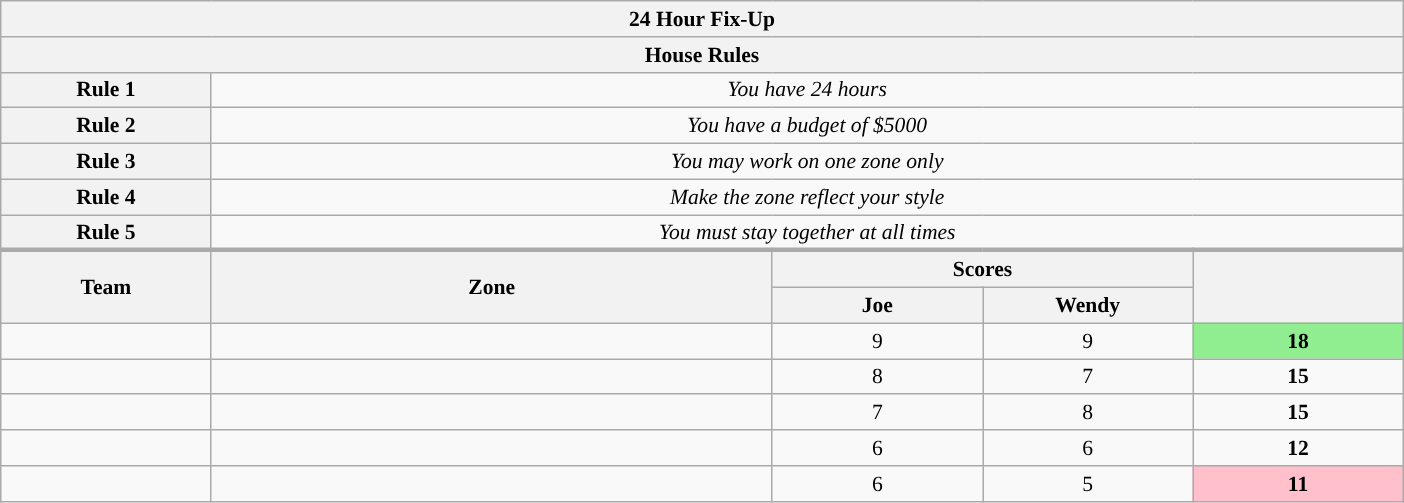<table class="wikitable plainrowheaders" style="text-align:center; font-size:90%; width:65em;">
<tr>
<th colspan="5" >24 Hour Fix-Up</th>
</tr>
<tr>
<th colspan="5">House Rules</th>
</tr>
<tr>
<th>Rule 1</th>
<td colspan="5"><em>You have 24 hours</em></td>
</tr>
<tr>
<th>Rule 2</th>
<td colspan="5"><em>You have a budget of $5000</em></td>
</tr>
<tr>
<th>Rule 3</th>
<td colspan="5"><em>You may work on one zone only</em></td>
</tr>
<tr>
<th>Rule 4</th>
<td colspan="5"><em>Make the zone reflect your style</em></td>
</tr>
<tr>
<th>Rule 5</th>
<td colspan="5"><em>You must stay together at all times</em></td>
</tr>
<tr>
</tr>
<tr style="border-top:3px solid #aaa;">
<th rowspan="2">Team</th>
<th rowspan="2" style="width:40%;">Zone</th>
<th colspan="2" style="width:30%;">Scores</th>
<th rowspan="2" style="width:20%;"></th>
</tr>
<tr>
<th style="width:15%;">Joe</th>
<th style="width:15%;">Wendy</th>
</tr>
<tr>
<td style="width:15%;"></td>
<td></td>
<td>9</td>
<td>9</td>
<td bgcolor="lightgreen"><strong>18</strong></td>
</tr>
<tr>
<td style="width:15%;"></td>
<td></td>
<td>8</td>
<td>7</td>
<td><strong>15</strong></td>
</tr>
<tr>
<td style="width:15%;"></td>
<td></td>
<td>7</td>
<td>8</td>
<td><strong>15</strong></td>
</tr>
<tr>
<td style="width:15%;"></td>
<td></td>
<td>6</td>
<td>6</td>
<td><strong>12</strong></td>
</tr>
<tr>
<td style="width:15%;"></td>
<td></td>
<td>6</td>
<td>5</td>
<td bgcolor="pink"><strong>11</strong></td>
</tr>
</table>
